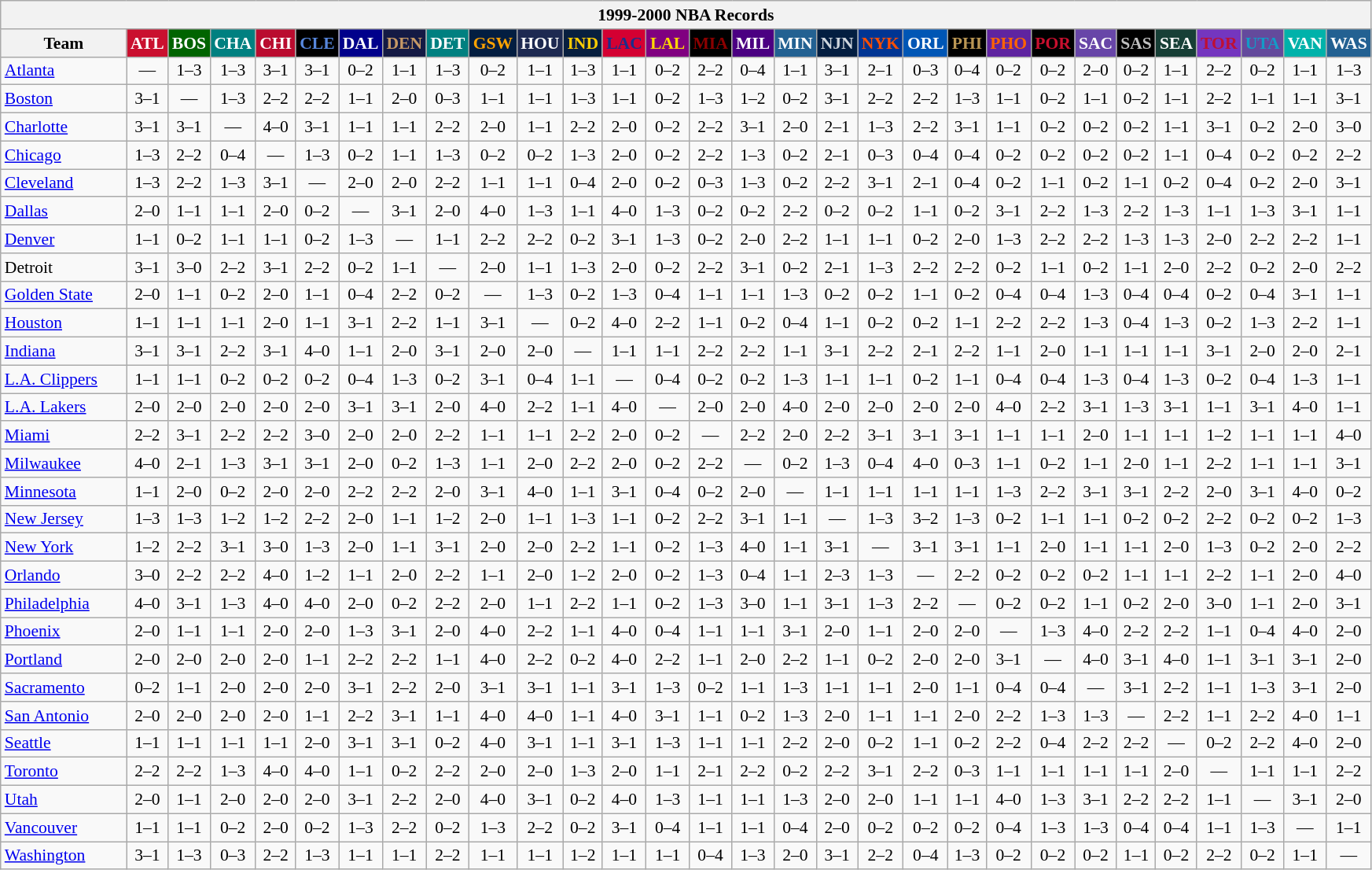<table class="wikitable" style="font-size:90%; text-align:center;">
<tr>
<th colspan=30>1999-2000 NBA Records</th>
</tr>
<tr>
<th width=100>Team</th>
<th style="background:#CA102F;color:#FFFFFF;width=35">ATL</th>
<th style="background:#006400;color:#FFFFFF;width=35">BOS</th>
<th style="background:#008080;color:#FFFFFF;width=35">CHA</th>
<th style="background:#BA0C2F;color:#FFFFFF;width=35">CHI</th>
<th style="background:#000000;color:#5787DC;width=35">CLE</th>
<th style="background:#00008B;color:#FFFFFF;width=35">DAL</th>
<th style="background:#141A44;color:#C69966;width=35">DEN</th>
<th style="background:#008080;color:#FFFFFF;width=35">DET</th>
<th style="background:#031E41;color:#FEA302;width=35">GSW</th>
<th style="background:#1D2951;color:#FFFFFF;width=35">HOU</th>
<th style="background:#081F3F;color:#FDCC04;width=35">IND</th>
<th style="background:#D40032;color:#1A2E8B;width=35">LAC</th>
<th style="background:#800080;color:#FFD700;width=35">LAL</th>
<th style="background:#000000;color:#8B0000;width=35">MIA</th>
<th style="background:#4B0082;color:#FFFFFF;width=35">MIL</th>
<th style="background:#236192;color:#FFFFFF;width=35">MIN</th>
<th style="background:#031E41;color:#CED5DD;width=35">NJN</th>
<th style="background:#003593;color:#FF4F03;width=35">NYK</th>
<th style="background:#0056B5;color:#FFFFFF;width=35">ORL</th>
<th style="background:#000000;color:#BB9754;width=35">PHI</th>
<th style="background:#5F24A0;color:#FF6303;width=35">PHO</th>
<th style="background:#000000;color:#C90F2E;width=35">POR</th>
<th style="background:#6846A8;color:#FFFFFF;width=35">SAC</th>
<th style="background:#000000;color:#C0C0C0;width=35">SAS</th>
<th style="background:#173F36;color:#FFFFFF;width=35">SEA</th>
<th style="background:#7436BF;color:#BE0F34;width=35">TOR</th>
<th style="background:#644A9C;color:#149BC7;width=35">UTA</th>
<th style="background:#00B2AA;color:#FFFFFF;width=35">VAN</th>
<th style="background:#236192;color:#FFFFFF;width=35">WAS</th>
</tr>
<tr>
<td style="text-align:left;"><a href='#'>Atlanta</a></td>
<td>—</td>
<td>1–3</td>
<td>1–3</td>
<td>3–1</td>
<td>3–1</td>
<td>0–2</td>
<td>1–1</td>
<td>1–3</td>
<td>0–2</td>
<td>1–1</td>
<td>1–3</td>
<td>1–1</td>
<td>0–2</td>
<td>2–2</td>
<td>0–4</td>
<td>1–1</td>
<td>3–1</td>
<td>2–1</td>
<td>0–3</td>
<td>0–4</td>
<td>0–2</td>
<td>0–2</td>
<td>2–0</td>
<td>0–2</td>
<td>1–1</td>
<td>2–2</td>
<td>0–2</td>
<td>1–1</td>
<td>1–3</td>
</tr>
<tr>
<td style="text-align:left;"><a href='#'>Boston</a></td>
<td>3–1</td>
<td>—</td>
<td>1–3</td>
<td>2–2</td>
<td>2–2</td>
<td>1–1</td>
<td>2–0</td>
<td>0–3</td>
<td>1–1</td>
<td>1–1</td>
<td>1–3</td>
<td>1–1</td>
<td>0–2</td>
<td>1–3</td>
<td>1–2</td>
<td>0–2</td>
<td>3–1</td>
<td>2–2</td>
<td>2–2</td>
<td>1–3</td>
<td>1–1</td>
<td>0–2</td>
<td>1–1</td>
<td>0–2</td>
<td>1–1</td>
<td>2–2</td>
<td>1–1</td>
<td>1–1</td>
<td>3–1</td>
</tr>
<tr>
<td style="text-align:left;"><a href='#'>Charlotte</a></td>
<td>3–1</td>
<td>3–1</td>
<td>—</td>
<td>4–0</td>
<td>3–1</td>
<td>1–1</td>
<td>1–1</td>
<td>2–2</td>
<td>2–0</td>
<td>1–1</td>
<td>2–2</td>
<td>2–0</td>
<td>0–2</td>
<td>2–2</td>
<td>3–1</td>
<td>2–0</td>
<td>2–1</td>
<td>1–3</td>
<td>2–2</td>
<td>3–1</td>
<td>1–1</td>
<td>0–2</td>
<td>0–2</td>
<td>0–2</td>
<td>1–1</td>
<td>3–1</td>
<td>0–2</td>
<td>2–0</td>
<td>3–0</td>
</tr>
<tr>
<td style="text-align:left;"><a href='#'>Chicago</a></td>
<td>1–3</td>
<td>2–2</td>
<td>0–4</td>
<td>—</td>
<td>1–3</td>
<td>0–2</td>
<td>1–1</td>
<td>1–3</td>
<td>0–2</td>
<td>0–2</td>
<td>1–3</td>
<td>2–0</td>
<td>0–2</td>
<td>2–2</td>
<td>1–3</td>
<td>0–2</td>
<td>2–1</td>
<td>0–3</td>
<td>0–4</td>
<td>0–4</td>
<td>0–2</td>
<td>0–2</td>
<td>0–2</td>
<td>0–2</td>
<td>1–1</td>
<td>0–4</td>
<td>0–2</td>
<td>0–2</td>
<td>2–2</td>
</tr>
<tr>
<td style="text-align:left;"><a href='#'>Cleveland</a></td>
<td>1–3</td>
<td>2–2</td>
<td>1–3</td>
<td>3–1</td>
<td>—</td>
<td>2–0</td>
<td>2–0</td>
<td>2–2</td>
<td>1–1</td>
<td>1–1</td>
<td>0–4</td>
<td>2–0</td>
<td>0–2</td>
<td>0–3</td>
<td>1–3</td>
<td>0–2</td>
<td>2–2</td>
<td>3–1</td>
<td>2–1</td>
<td>0–4</td>
<td>0–2</td>
<td>1–1</td>
<td>0–2</td>
<td>1–1</td>
<td>0–2</td>
<td>0–4</td>
<td>0–2</td>
<td>2–0</td>
<td>3–1</td>
</tr>
<tr>
<td style="text-align:left;"><a href='#'>Dallas</a></td>
<td>2–0</td>
<td>1–1</td>
<td>1–1</td>
<td>2–0</td>
<td>0–2</td>
<td>—</td>
<td>3–1</td>
<td>2–0</td>
<td>4–0</td>
<td>1–3</td>
<td>1–1</td>
<td>4–0</td>
<td>1–3</td>
<td>0–2</td>
<td>0–2</td>
<td>2–2</td>
<td>0–2</td>
<td>0–2</td>
<td>1–1</td>
<td>0–2</td>
<td>3–1</td>
<td>2–2</td>
<td>1–3</td>
<td>2–2</td>
<td>1–3</td>
<td>1–1</td>
<td>1–3</td>
<td>3–1</td>
<td>1–1</td>
</tr>
<tr>
<td style="text-align:left;"><a href='#'>Denver</a></td>
<td>1–1</td>
<td>0–2</td>
<td>1–1</td>
<td>1–1</td>
<td>0–2</td>
<td>1–3</td>
<td>—</td>
<td>1–1</td>
<td>2–2</td>
<td>2–2</td>
<td>0–2</td>
<td>3–1</td>
<td>1–3</td>
<td>0–2</td>
<td>2–0</td>
<td>2–2</td>
<td>1–1</td>
<td>1–1</td>
<td>0–2</td>
<td>2–0</td>
<td>1–3</td>
<td>2–2</td>
<td>2–2</td>
<td>1–3</td>
<td>1–3</td>
<td>2–0</td>
<td>2–2</td>
<td>2–2</td>
<td>1–1</td>
</tr>
<tr>
<td style="text-align:left;">Detroit</td>
<td>3–1</td>
<td>3–0</td>
<td>2–2</td>
<td>3–1</td>
<td>2–2</td>
<td>0–2</td>
<td>1–1</td>
<td>—</td>
<td>2–0</td>
<td>1–1</td>
<td>1–3</td>
<td>2–0</td>
<td>0–2</td>
<td>2–2</td>
<td>3–1</td>
<td>0–2</td>
<td>2–1</td>
<td>1–3</td>
<td>2–2</td>
<td>2–2</td>
<td>0–2</td>
<td>1–1</td>
<td>0–2</td>
<td>1–1</td>
<td>2–0</td>
<td>2–2</td>
<td>0–2</td>
<td>2–0</td>
<td>2–2</td>
</tr>
<tr>
<td style="text-align:left;"><a href='#'>Golden State</a></td>
<td>2–0</td>
<td>1–1</td>
<td>0–2</td>
<td>2–0</td>
<td>1–1</td>
<td>0–4</td>
<td>2–2</td>
<td>0–2</td>
<td>—</td>
<td>1–3</td>
<td>0–2</td>
<td>1–3</td>
<td>0–4</td>
<td>1–1</td>
<td>1–1</td>
<td>1–3</td>
<td>0–2</td>
<td>0–2</td>
<td>1–1</td>
<td>0–2</td>
<td>0–4</td>
<td>0–4</td>
<td>1–3</td>
<td>0–4</td>
<td>0–4</td>
<td>0–2</td>
<td>0–4</td>
<td>3–1</td>
<td>1–1</td>
</tr>
<tr>
<td style="text-align:left;"><a href='#'>Houston</a></td>
<td>1–1</td>
<td>1–1</td>
<td>1–1</td>
<td>2–0</td>
<td>1–1</td>
<td>3–1</td>
<td>2–2</td>
<td>1–1</td>
<td>3–1</td>
<td>—</td>
<td>0–2</td>
<td>4–0</td>
<td>2–2</td>
<td>1–1</td>
<td>0–2</td>
<td>0–4</td>
<td>1–1</td>
<td>0–2</td>
<td>0–2</td>
<td>1–1</td>
<td>2–2</td>
<td>2–2</td>
<td>1–3</td>
<td>0–4</td>
<td>1–3</td>
<td>0–2</td>
<td>1–3</td>
<td>2–2</td>
<td>1–1</td>
</tr>
<tr>
<td style="text-align:left;"><a href='#'>Indiana</a></td>
<td>3–1</td>
<td>3–1</td>
<td>2–2</td>
<td>3–1</td>
<td>4–0</td>
<td>1–1</td>
<td>2–0</td>
<td>3–1</td>
<td>2–0</td>
<td>2–0</td>
<td>—</td>
<td>1–1</td>
<td>1–1</td>
<td>2–2</td>
<td>2–2</td>
<td>1–1</td>
<td>3–1</td>
<td>2–2</td>
<td>2–1</td>
<td>2–2</td>
<td>1–1</td>
<td>2–0</td>
<td>1–1</td>
<td>1–1</td>
<td>1–1</td>
<td>3–1</td>
<td>2–0</td>
<td>2–0</td>
<td>2–1</td>
</tr>
<tr>
<td style="text-align:left;"><a href='#'>L.A. Clippers</a></td>
<td>1–1</td>
<td>1–1</td>
<td>0–2</td>
<td>0–2</td>
<td>0–2</td>
<td>0–4</td>
<td>1–3</td>
<td>0–2</td>
<td>3–1</td>
<td>0–4</td>
<td>1–1</td>
<td>—</td>
<td>0–4</td>
<td>0–2</td>
<td>0–2</td>
<td>1–3</td>
<td>1–1</td>
<td>1–1</td>
<td>0–2</td>
<td>1–1</td>
<td>0–4</td>
<td>0–4</td>
<td>1–3</td>
<td>0–4</td>
<td>1–3</td>
<td>0–2</td>
<td>0–4</td>
<td>1–3</td>
<td>1–1</td>
</tr>
<tr>
<td style="text-align:left;"><a href='#'>L.A. Lakers</a></td>
<td>2–0</td>
<td>2–0</td>
<td>2–0</td>
<td>2–0</td>
<td>2–0</td>
<td>3–1</td>
<td>3–1</td>
<td>2–0</td>
<td>4–0</td>
<td>2–2</td>
<td>1–1</td>
<td>4–0</td>
<td>—</td>
<td>2–0</td>
<td>2–0</td>
<td>4–0</td>
<td>2–0</td>
<td>2–0</td>
<td>2–0</td>
<td>2–0</td>
<td>4–0</td>
<td>2–2</td>
<td>3–1</td>
<td>1–3</td>
<td>3–1</td>
<td>1–1</td>
<td>3–1</td>
<td>4–0</td>
<td>1–1</td>
</tr>
<tr>
<td style="text-align:left;"><a href='#'>Miami</a></td>
<td>2–2</td>
<td>3–1</td>
<td>2–2</td>
<td>2–2</td>
<td>3–0</td>
<td>2–0</td>
<td>2–0</td>
<td>2–2</td>
<td>1–1</td>
<td>1–1</td>
<td>2–2</td>
<td>2–0</td>
<td>0–2</td>
<td>—</td>
<td>2–2</td>
<td>2–0</td>
<td>2–2</td>
<td>3–1</td>
<td>3–1</td>
<td>3–1</td>
<td>1–1</td>
<td>1–1</td>
<td>2–0</td>
<td>1–1</td>
<td>1–1</td>
<td>1–2</td>
<td>1–1</td>
<td>1–1</td>
<td>4–0</td>
</tr>
<tr>
<td style="text-align:left;"><a href='#'>Milwaukee</a></td>
<td>4–0</td>
<td>2–1</td>
<td>1–3</td>
<td>3–1</td>
<td>3–1</td>
<td>2–0</td>
<td>0–2</td>
<td>1–3</td>
<td>1–1</td>
<td>2–0</td>
<td>2–2</td>
<td>2–0</td>
<td>0–2</td>
<td>2–2</td>
<td>—</td>
<td>0–2</td>
<td>1–3</td>
<td>0–4</td>
<td>4–0</td>
<td>0–3</td>
<td>1–1</td>
<td>0–2</td>
<td>1–1</td>
<td>2–0</td>
<td>1–1</td>
<td>2–2</td>
<td>1–1</td>
<td>1–1</td>
<td>3–1</td>
</tr>
<tr>
<td style="text-align:left;"><a href='#'>Minnesota</a></td>
<td>1–1</td>
<td>2–0</td>
<td>0–2</td>
<td>2–0</td>
<td>2–0</td>
<td>2–2</td>
<td>2–2</td>
<td>2–0</td>
<td>3–1</td>
<td>4–0</td>
<td>1–1</td>
<td>3–1</td>
<td>0–4</td>
<td>0–2</td>
<td>2–0</td>
<td>—</td>
<td>1–1</td>
<td>1–1</td>
<td>1–1</td>
<td>1–1</td>
<td>1–3</td>
<td>2–2</td>
<td>3–1</td>
<td>3–1</td>
<td>2–2</td>
<td>2–0</td>
<td>3–1</td>
<td>4–0</td>
<td>0–2</td>
</tr>
<tr>
<td style="text-align:left;"><a href='#'>New Jersey</a></td>
<td>1–3</td>
<td>1–3</td>
<td>1–2</td>
<td>1–2</td>
<td>2–2</td>
<td>2–0</td>
<td>1–1</td>
<td>1–2</td>
<td>2–0</td>
<td>1–1</td>
<td>1–3</td>
<td>1–1</td>
<td>0–2</td>
<td>2–2</td>
<td>3–1</td>
<td>1–1</td>
<td>—</td>
<td>1–3</td>
<td>3–2</td>
<td>1–3</td>
<td>0–2</td>
<td>1–1</td>
<td>1–1</td>
<td>0–2</td>
<td>0–2</td>
<td>2–2</td>
<td>0–2</td>
<td>0–2</td>
<td>1–3</td>
</tr>
<tr>
<td style="text-align:left;"><a href='#'>New York</a></td>
<td>1–2</td>
<td>2–2</td>
<td>3–1</td>
<td>3–0</td>
<td>1–3</td>
<td>2–0</td>
<td>1–1</td>
<td>3–1</td>
<td>2–0</td>
<td>2–0</td>
<td>2–2</td>
<td>1–1</td>
<td>0–2</td>
<td>1–3</td>
<td>4–0</td>
<td>1–1</td>
<td>3–1</td>
<td>—</td>
<td>3–1</td>
<td>3–1</td>
<td>1–1</td>
<td>2–0</td>
<td>1–1</td>
<td>1–1</td>
<td>2–0</td>
<td>1–3</td>
<td>0–2</td>
<td>2–0</td>
<td>2–2</td>
</tr>
<tr>
<td style="text-align:left;"><a href='#'>Orlando</a></td>
<td>3–0</td>
<td>2–2</td>
<td>2–2</td>
<td>4–0</td>
<td>1–2</td>
<td>1–1</td>
<td>2–0</td>
<td>2–2</td>
<td>1–1</td>
<td>2–0</td>
<td>1–2</td>
<td>2–0</td>
<td>0–2</td>
<td>1–3</td>
<td>0–4</td>
<td>1–1</td>
<td>2–3</td>
<td>1–3</td>
<td>—</td>
<td>2–2</td>
<td>0–2</td>
<td>0–2</td>
<td>0–2</td>
<td>1–1</td>
<td>1–1</td>
<td>2–2</td>
<td>1–1</td>
<td>2–0</td>
<td>4–0</td>
</tr>
<tr>
<td style="text-align:left;"><a href='#'>Philadelphia</a></td>
<td>4–0</td>
<td>3–1</td>
<td>1–3</td>
<td>4–0</td>
<td>4–0</td>
<td>2–0</td>
<td>0–2</td>
<td>2–2</td>
<td>2–0</td>
<td>1–1</td>
<td>2–2</td>
<td>1–1</td>
<td>0–2</td>
<td>1–3</td>
<td>3–0</td>
<td>1–1</td>
<td>3–1</td>
<td>1–3</td>
<td>2–2</td>
<td>—</td>
<td>0–2</td>
<td>0–2</td>
<td>1–1</td>
<td>0–2</td>
<td>2–0</td>
<td>3–0</td>
<td>1–1</td>
<td>2–0</td>
<td>3–1</td>
</tr>
<tr>
<td style="text-align:left;"><a href='#'>Phoenix</a></td>
<td>2–0</td>
<td>1–1</td>
<td>1–1</td>
<td>2–0</td>
<td>2–0</td>
<td>1–3</td>
<td>3–1</td>
<td>2–0</td>
<td>4–0</td>
<td>2–2</td>
<td>1–1</td>
<td>4–0</td>
<td>0–4</td>
<td>1–1</td>
<td>1–1</td>
<td>3–1</td>
<td>2–0</td>
<td>1–1</td>
<td>2–0</td>
<td>2–0</td>
<td>—</td>
<td>1–3</td>
<td>4–0</td>
<td>2–2</td>
<td>2–2</td>
<td>1–1</td>
<td>0–4</td>
<td>4–0</td>
<td>2–0</td>
</tr>
<tr>
<td style="text-align:left;"><a href='#'>Portland</a></td>
<td>2–0</td>
<td>2–0</td>
<td>2–0</td>
<td>2–0</td>
<td>1–1</td>
<td>2–2</td>
<td>2–2</td>
<td>1–1</td>
<td>4–0</td>
<td>2–2</td>
<td>0–2</td>
<td>4–0</td>
<td>2–2</td>
<td>1–1</td>
<td>2–0</td>
<td>2–2</td>
<td>1–1</td>
<td>0–2</td>
<td>2–0</td>
<td>2–0</td>
<td>3–1</td>
<td>—</td>
<td>4–0</td>
<td>3–1</td>
<td>4–0</td>
<td>1–1</td>
<td>3–1</td>
<td>3–1</td>
<td>2–0</td>
</tr>
<tr>
<td style="text-align:left;"><a href='#'>Sacramento</a></td>
<td>0–2</td>
<td>1–1</td>
<td>2–0</td>
<td>2–0</td>
<td>2–0</td>
<td>3–1</td>
<td>2–2</td>
<td>2–0</td>
<td>3–1</td>
<td>3–1</td>
<td>1–1</td>
<td>3–1</td>
<td>1–3</td>
<td>0–2</td>
<td>1–1</td>
<td>1–3</td>
<td>1–1</td>
<td>1–1</td>
<td>2–0</td>
<td>1–1</td>
<td>0–4</td>
<td>0–4</td>
<td>—</td>
<td>3–1</td>
<td>2–2</td>
<td>1–1</td>
<td>1–3</td>
<td>3–1</td>
<td>2–0</td>
</tr>
<tr>
<td style="text-align:left;"><a href='#'>San Antonio</a></td>
<td>2–0</td>
<td>2–0</td>
<td>2–0</td>
<td>2–0</td>
<td>1–1</td>
<td>2–2</td>
<td>3–1</td>
<td>1–1</td>
<td>4–0</td>
<td>4–0</td>
<td>1–1</td>
<td>4–0</td>
<td>3–1</td>
<td>1–1</td>
<td>0–2</td>
<td>1–3</td>
<td>2–0</td>
<td>1–1</td>
<td>1–1</td>
<td>2–0</td>
<td>2–2</td>
<td>1–3</td>
<td>1–3</td>
<td>—</td>
<td>2–2</td>
<td>1–1</td>
<td>2–2</td>
<td>4–0</td>
<td>1–1</td>
</tr>
<tr>
<td style="text-align:left;"><a href='#'>Seattle</a></td>
<td>1–1</td>
<td>1–1</td>
<td>1–1</td>
<td>1–1</td>
<td>2–0</td>
<td>3–1</td>
<td>3–1</td>
<td>0–2</td>
<td>4–0</td>
<td>3–1</td>
<td>1–1</td>
<td>3–1</td>
<td>1–3</td>
<td>1–1</td>
<td>1–1</td>
<td>2–2</td>
<td>2–0</td>
<td>0–2</td>
<td>1–1</td>
<td>0–2</td>
<td>2–2</td>
<td>0–4</td>
<td>2–2</td>
<td>2–2</td>
<td>—</td>
<td>0–2</td>
<td>2–2</td>
<td>4–0</td>
<td>2–0</td>
</tr>
<tr>
<td style="text-align:left;"><a href='#'>Toronto</a></td>
<td>2–2</td>
<td>2–2</td>
<td>1–3</td>
<td>4–0</td>
<td>4–0</td>
<td>1–1</td>
<td>0–2</td>
<td>2–2</td>
<td>2–0</td>
<td>2–0</td>
<td>1–3</td>
<td>2–0</td>
<td>1–1</td>
<td>2–1</td>
<td>2–2</td>
<td>0–2</td>
<td>2–2</td>
<td>3–1</td>
<td>2–2</td>
<td>0–3</td>
<td>1–1</td>
<td>1–1</td>
<td>1–1</td>
<td>1–1</td>
<td>2–0</td>
<td>—</td>
<td>1–1</td>
<td>1–1</td>
<td>2–2</td>
</tr>
<tr>
<td style="text-align:left;"><a href='#'>Utah</a></td>
<td>2–0</td>
<td>1–1</td>
<td>2–0</td>
<td>2–0</td>
<td>2–0</td>
<td>3–1</td>
<td>2–2</td>
<td>2–0</td>
<td>4–0</td>
<td>3–1</td>
<td>0–2</td>
<td>4–0</td>
<td>1–3</td>
<td>1–1</td>
<td>1–1</td>
<td>1–3</td>
<td>2–0</td>
<td>2–0</td>
<td>1–1</td>
<td>1–1</td>
<td>4–0</td>
<td>1–3</td>
<td>3–1</td>
<td>2–2</td>
<td>2–2</td>
<td>1–1</td>
<td>—</td>
<td>3–1</td>
<td>2–0</td>
</tr>
<tr>
<td style="text-align:left;"><a href='#'>Vancouver</a></td>
<td>1–1</td>
<td>1–1</td>
<td>0–2</td>
<td>2–0</td>
<td>0–2</td>
<td>1–3</td>
<td>2–2</td>
<td>0–2</td>
<td>1–3</td>
<td>2–2</td>
<td>0–2</td>
<td>3–1</td>
<td>0–4</td>
<td>1–1</td>
<td>1–1</td>
<td>0–4</td>
<td>2–0</td>
<td>0–2</td>
<td>0–2</td>
<td>0–2</td>
<td>0–4</td>
<td>1–3</td>
<td>1–3</td>
<td>0–4</td>
<td>0–4</td>
<td>1–1</td>
<td>1–3</td>
<td>—</td>
<td>1–1</td>
</tr>
<tr>
<td style="text-align:left;"><a href='#'>Washington</a></td>
<td>3–1</td>
<td>1–3</td>
<td>0–3</td>
<td>2–2</td>
<td>1–3</td>
<td>1–1</td>
<td>1–1</td>
<td>2–2</td>
<td>1–1</td>
<td>1–1</td>
<td>1–2</td>
<td>1–1</td>
<td>1–1</td>
<td>0–4</td>
<td>1–3</td>
<td>2–0</td>
<td>3–1</td>
<td>2–2</td>
<td>0–4</td>
<td>1–3</td>
<td>0–2</td>
<td>0–2</td>
<td>0–2</td>
<td>1–1</td>
<td>0–2</td>
<td>2–2</td>
<td>0–2</td>
<td>1–1</td>
<td>—</td>
</tr>
</table>
